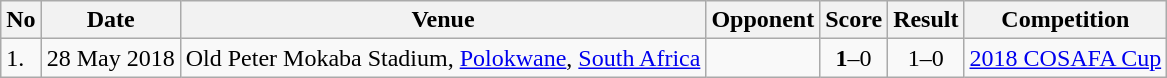<table class="wikitable" style="font-size:100%;">
<tr>
<th>No</th>
<th>Date</th>
<th>Venue</th>
<th>Opponent</th>
<th>Score</th>
<th>Result</th>
<th>Competition</th>
</tr>
<tr>
<td>1.</td>
<td>28 May 2018</td>
<td>Old Peter Mokaba Stadium, <a href='#'>Polokwane</a>, <a href='#'>South Africa</a></td>
<td></td>
<td align=center><strong>1</strong>–0</td>
<td align=center>1–0</td>
<td><a href='#'>2018 COSAFA Cup</a></td>
</tr>
</table>
